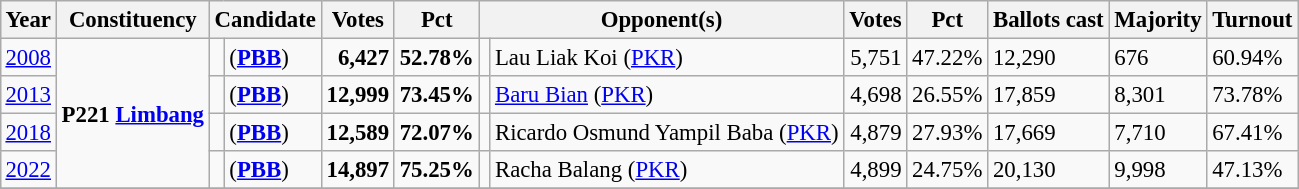<table class="wikitable" style="margin:0.5em; font-size:95%;">
<tr>
<th>Year</th>
<th>Constituency</th>
<th colspan="2">Candidate</th>
<th>Votes</th>
<th>Pct</th>
<th colspan="2">Opponent(s)</th>
<th>Votes</th>
<th>Pct</th>
<th>Ballots cast</th>
<th>Majority</th>
<th>Turnout</th>
</tr>
<tr>
<td><a href='#'>2008</a></td>
<td rowspan="4"><strong>P221 <a href='#'>Limbang</a></strong></td>
<td></td>
<td> (<a href='#'><strong>PBB</strong></a>)</td>
<td align="right"><strong>6,427</strong></td>
<td><strong>52.78%</strong></td>
<td></td>
<td>Lau Liak Koi (<a href='#'>PKR</a>)</td>
<td align="right">5,751</td>
<td>47.22%</td>
<td>12,290</td>
<td>676</td>
<td>60.94%</td>
</tr>
<tr>
<td><a href='#'>2013</a></td>
<td></td>
<td> (<a href='#'><strong>PBB</strong></a>)</td>
<td align="right"><strong>12,999</strong></td>
<td><strong>73.45%</strong></td>
<td></td>
<td><a href='#'>Baru Bian</a> (<a href='#'>PKR</a>)</td>
<td align="right">4,698</td>
<td>26.55%</td>
<td>17,859</td>
<td>8,301</td>
<td>73.78%</td>
</tr>
<tr>
<td><a href='#'>2018</a></td>
<td></td>
<td> (<a href='#'><strong>PBB</strong></a>)</td>
<td align="right"><strong>12,589</strong></td>
<td><strong>72.07%</strong></td>
<td></td>
<td>Ricardo Osmund Yampil Baba (<a href='#'>PKR</a>)</td>
<td align="right">4,879</td>
<td>27.93%</td>
<td>17,669</td>
<td>7,710</td>
<td>67.41%</td>
</tr>
<tr>
<td><a href='#'>2022</a></td>
<td></td>
<td> (<a href='#'><strong>PBB</strong></a>)</td>
<td align=right><strong>14,897</strong></td>
<td><strong>75.25%</strong></td>
<td></td>
<td>Racha Balang (<a href='#'>PKR</a>)</td>
<td align=right>4,899</td>
<td>24.75%</td>
<td>20,130</td>
<td>9,998</td>
<td>47.13%</td>
</tr>
<tr>
</tr>
</table>
